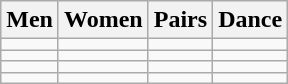<table class="wikitable">
<tr>
<th>Men</th>
<th>Women</th>
<th>Pairs</th>
<th>Dance</th>
</tr>
<tr>
<td></td>
<td></td>
<td></td>
<td></td>
</tr>
<tr>
<td></td>
<td></td>
<td></td>
<td></td>
</tr>
<tr>
<td></td>
<td></td>
<td></td>
<td></td>
</tr>
<tr>
<td></td>
<td></td>
<td></td>
<td></td>
</tr>
</table>
